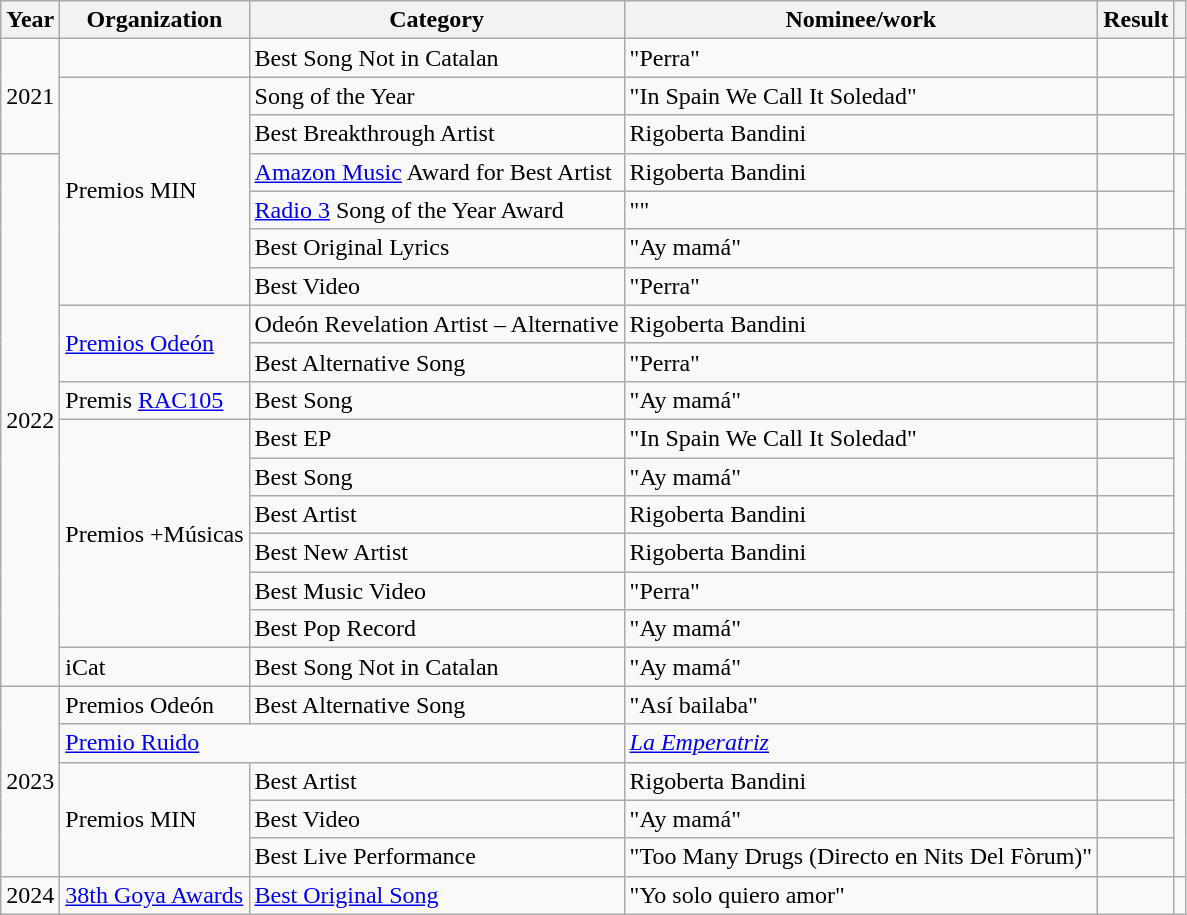<table class="wikitable">
<tr>
<th>Year</th>
<th>Organization</th>
<th>Category</th>
<th>Nominee/work</th>
<th>Result</th>
<th></th>
</tr>
<tr>
<td rowspan="3">2021</td>
<td></td>
<td>Best Song Not in Catalan</td>
<td>"Perra"</td>
<td></td>
<td style="text-align:center;"></td>
</tr>
<tr>
<td rowspan="6">Premios MIN</td>
<td>Song of the Year</td>
<td>"In Spain We Call It Soledad"</td>
<td></td>
<td rowspan="2" style="text-align:center;"></td>
</tr>
<tr>
<td>Best Breakthrough Artist</td>
<td>Rigoberta Bandini</td>
<td></td>
</tr>
<tr>
<td rowspan="14">2022</td>
<td><a href='#'>Amazon Music</a> Award for Best Artist</td>
<td>Rigoberta Bandini</td>
<td></td>
<td rowspan="2" style="text-align:center;"></td>
</tr>
<tr>
<td><a href='#'>Radio 3</a> Song of the Year Award</td>
<td>""</td>
<td></td>
</tr>
<tr>
<td>Best Original Lyrics</td>
<td>"Ay mamá"</td>
<td></td>
<td rowspan="2" style="text-align:center;"></td>
</tr>
<tr>
<td>Best Video</td>
<td>"Perra"</td>
<td></td>
</tr>
<tr>
<td rowspan="2"><a href='#'>Premios Odeón</a></td>
<td>Odeón Revelation Artist – Alternative</td>
<td>Rigoberta Bandini</td>
<td></td>
<td rowspan="2" style="text-align:center;"></td>
</tr>
<tr>
<td>Best Alternative Song</td>
<td>"Perra"</td>
<td></td>
</tr>
<tr>
<td>Premis <a href='#'>RAC105</a></td>
<td>Best Song</td>
<td>"Ay mamá"</td>
<td></td>
<td style="text-align:center;"></td>
</tr>
<tr>
<td rowspan="6">Premios +Músicas</td>
<td>Best EP</td>
<td>"In Spain We Call It Soledad"</td>
<td></td>
<td rowspan="6" style="text-align:center;"></td>
</tr>
<tr>
<td>Best Song</td>
<td>"Ay mamá"</td>
<td></td>
</tr>
<tr>
<td>Best Artist</td>
<td>Rigoberta Bandini</td>
<td></td>
</tr>
<tr>
<td>Best New Artist</td>
<td>Rigoberta Bandini</td>
<td></td>
</tr>
<tr>
<td>Best Music Video</td>
<td>"Perra"</td>
<td></td>
</tr>
<tr>
<td>Best Pop Record</td>
<td>"Ay mamá"</td>
<td></td>
</tr>
<tr>
<td>iCat</td>
<td>Best Song Not in Catalan</td>
<td>"Ay mamá"</td>
<td></td>
<td style="text-align:center;"></td>
</tr>
<tr>
<td rowspan="5">2023</td>
<td>Premios Odeón</td>
<td>Best Alternative Song</td>
<td>"Así bailaba" </td>
<td></td>
<td style="text-align:center;"></td>
</tr>
<tr>
<td colspan="2"><a href='#'>Premio Ruido</a></td>
<td><em><a href='#'>La Emperatriz</a></em></td>
<td></td>
<td style="text-align:center;"></td>
</tr>
<tr>
<td rowspan="3">Premios MIN</td>
<td>Best Artist</td>
<td>Rigoberta Bandini</td>
<td></td>
<td rowspan="3" style="text-align:center;"><br></td>
</tr>
<tr>
<td>Best Video</td>
<td>"Ay mamá"</td>
<td></td>
</tr>
<tr>
<td>Best Live Performance</td>
<td>"Too Many Drugs (Directo en Nits Del Fòrum)"</td>
<td></td>
</tr>
<tr>
<td>2024</td>
<td><a href='#'>38th Goya Awards</a></td>
<td><a href='#'>Best Original Song</a></td>
<td>"Yo solo quiero amor" </td>
<td></td>
<td></td>
</tr>
</table>
